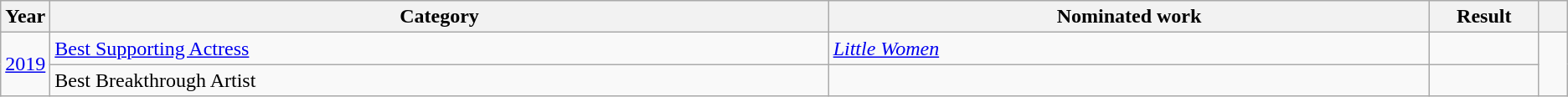<table class="wikitable sortable">
<tr>
<th scope="col" style="width:1em;">Year</th>
<th scope="col" style="width:39em;">Category</th>
<th scope="col" style="width:30em;">Nominated work</th>
<th scope="col" style="width:5em;">Result</th>
<th scope="col" style="width:1em;"class="unsortable"></th>
</tr>
<tr>
<td rowspan="2"><a href='#'>2019</a></td>
<td><a href='#'>Best Supporting Actress</a></td>
<td><em><a href='#'>Little Women</a></em></td>
<td></td>
<td align="center" rowspan="2"></td>
</tr>
<tr>
<td>Best Breakthrough Artist</td>
<td></td>
<td></td>
</tr>
</table>
